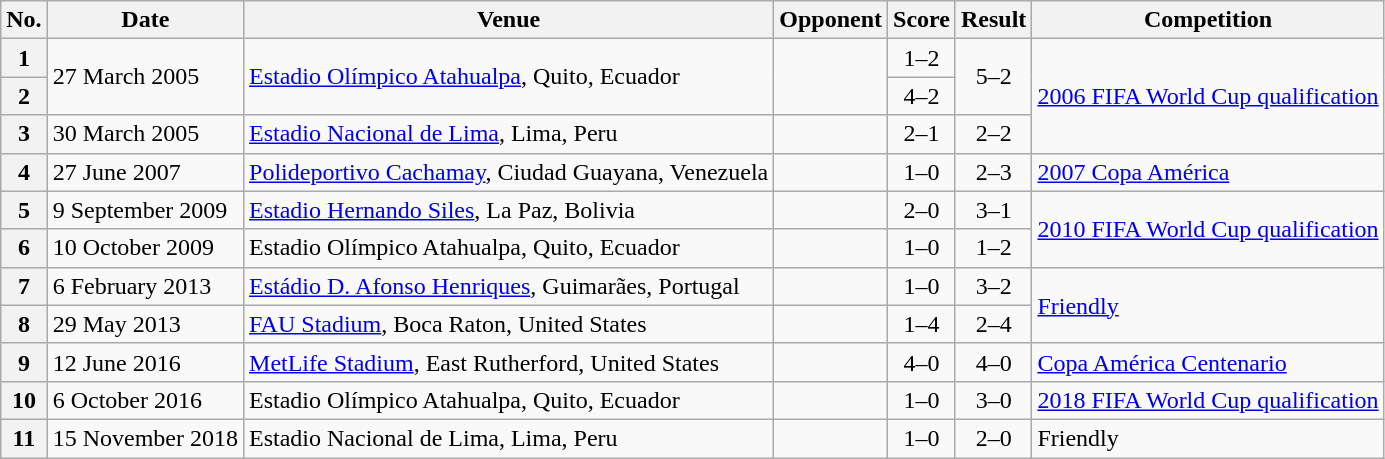<table class="wikitable sortable plainrowheaders">
<tr>
<th scope=col>No.</th>
<th scope=col>Date</th>
<th scope=col>Venue</th>
<th scope=col>Opponent</th>
<th scope=col>Score</th>
<th scope=col>Result</th>
<th scope=col>Competition</th>
</tr>
<tr>
<th scope=row style=text-align:center>1</th>
<td rowspan=2>27 March 2005</td>
<td rowspan=2><a href='#'>Estadio Olímpico Atahualpa</a>, Quito, Ecuador</td>
<td rowspan=2></td>
<td align=center>1–2</td>
<td rowspan=2 align=center>5–2</td>
<td rowspan=3><a href='#'>2006 FIFA World Cup qualification</a></td>
</tr>
<tr>
<th scope=row style=text-align:center>2</th>
<td align=center>4–2</td>
</tr>
<tr>
<th scope=row style=text-align:center>3</th>
<td>30 March 2005</td>
<td><a href='#'>Estadio Nacional de Lima</a>, Lima, Peru</td>
<td></td>
<td align=center>2–1</td>
<td align=center>2–2</td>
</tr>
<tr>
<th scope=row style=text-align:center>4</th>
<td>27 June 2007</td>
<td><a href='#'>Polideportivo Cachamay</a>, Ciudad Guayana, Venezuela</td>
<td></td>
<td align=center>1–0</td>
<td align=center>2–3</td>
<td><a href='#'>2007 Copa América</a></td>
</tr>
<tr>
<th scope=row style=text-align:center>5</th>
<td>9 September 2009</td>
<td><a href='#'>Estadio Hernando Siles</a>, La Paz, Bolivia</td>
<td></td>
<td align=center>2–0</td>
<td align=center>3–1</td>
<td rowspan=2><a href='#'>2010 FIFA World Cup qualification</a></td>
</tr>
<tr>
<th scope=row style=text-align:center>6</th>
<td>10 October 2009</td>
<td>Estadio Olímpico Atahualpa, Quito, Ecuador</td>
<td></td>
<td align=center>1–0</td>
<td align=center>1–2</td>
</tr>
<tr>
<th scope=row style=text-align:center>7</th>
<td>6 February 2013</td>
<td><a href='#'>Estádio D. Afonso Henriques</a>, Guimarães, Portugal</td>
<td></td>
<td align=center>1–0</td>
<td align=center>3–2</td>
<td rowspan=2><a href='#'>Friendly</a></td>
</tr>
<tr>
<th scope=row style=text-align:center>8</th>
<td>29 May 2013</td>
<td><a href='#'>FAU Stadium</a>, Boca Raton, United States</td>
<td></td>
<td align=center>1–4</td>
<td align=center>2–4</td>
</tr>
<tr>
<th scope=row style=text-align:center>9</th>
<td>12 June 2016</td>
<td><a href='#'>MetLife Stadium</a>, East Rutherford, United States</td>
<td></td>
<td align=center>4–0</td>
<td align=center>4–0</td>
<td><a href='#'>Copa América Centenario</a></td>
</tr>
<tr>
<th scope=row style=text-align:center>10</th>
<td>6 October 2016</td>
<td>Estadio Olímpico Atahualpa, Quito, Ecuador</td>
<td></td>
<td align=center>1–0</td>
<td align=center>3–0</td>
<td><a href='#'>2018 FIFA World Cup qualification</a></td>
</tr>
<tr>
<th scope=row style=text-align:center>11</th>
<td>15 November 2018</td>
<td>Estadio Nacional de Lima, Lima, Peru</td>
<td></td>
<td align=center>1–0</td>
<td align=center>2–0</td>
<td>Friendly</td>
</tr>
</table>
